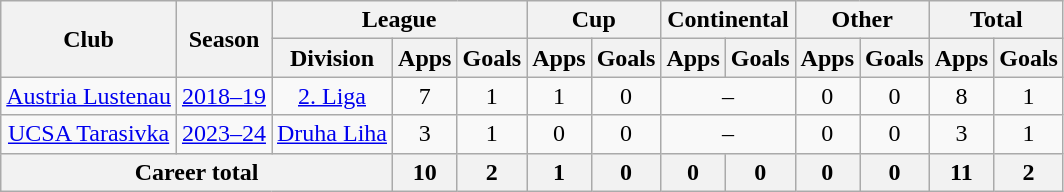<table class="wikitable" style="text-align: center">
<tr>
<th rowspan="2">Club</th>
<th rowspan="2">Season</th>
<th colspan="3">League</th>
<th colspan="2">Cup</th>
<th colspan="2">Continental</th>
<th colspan="2">Other</th>
<th colspan="2">Total</th>
</tr>
<tr>
<th>Division</th>
<th>Apps</th>
<th>Goals</th>
<th>Apps</th>
<th>Goals</th>
<th>Apps</th>
<th>Goals</th>
<th>Apps</th>
<th>Goals</th>
<th>Apps</th>
<th>Goals</th>
</tr>
<tr>
<td rowspan="1" valign="center"><a href='#'>Austria Lustenau</a></td>
<td><a href='#'>2018–19</a></td>
<td rowspan="1" valign="center"><a href='#'>2. Liga</a></td>
<td>7</td>
<td>1</td>
<td>1</td>
<td>0</td>
<td colspan="2">–</td>
<td>0</td>
<td>0</td>
<td>8</td>
<td>1</td>
</tr>
<tr>
<td rowspan="1" valign="center"><a href='#'>UCSA Tarasivka</a></td>
<td><a href='#'>2023–24</a></td>
<td rowspan="1" valign="center"><a href='#'>Druha Liha</a></td>
<td>3</td>
<td>1</td>
<td>0</td>
<td>0</td>
<td colspan="2">–</td>
<td>0</td>
<td>0</td>
<td>3</td>
<td>1</td>
</tr>
<tr>
<th colspan=3>Career total</th>
<th>10</th>
<th>2</th>
<th>1</th>
<th>0</th>
<th>0</th>
<th>0</th>
<th>0</th>
<th>0</th>
<th>11</th>
<th>2</th>
</tr>
</table>
